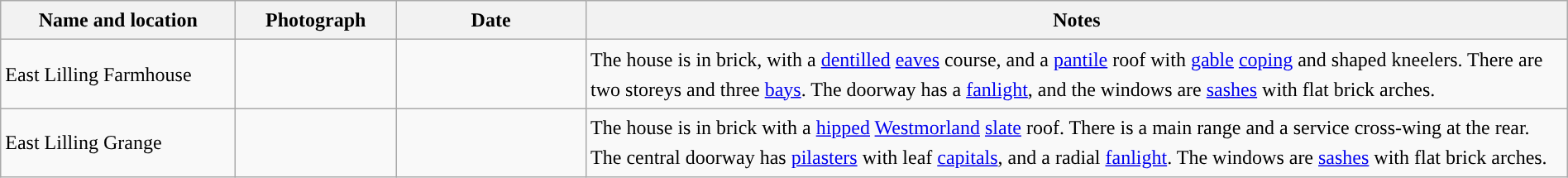<table class="wikitable sortable plainrowheaders" style="width:100%;border:0px;text-align:left;line-height:150%;">
<tr>
<th scope="col"  style="width:150px">Name and location</th>
<th scope="col"  style="width:100px" class="unsortable">Photograph</th>
<th scope="col"  style="width:120px">Date</th>
<th scope="col"  style="width:650px" class="unsortable">Notes</th>
</tr>
<tr>
<td>East Lilling Farmhouse<br><small></small></td>
<td></td>
<td align="center"></td>
<td>The house is in brick, with a <a href='#'>dentilled</a> <a href='#'>eaves</a> course, and a <a href='#'>pantile</a> roof with <a href='#'>gable</a> <a href='#'>coping</a> and shaped kneelers. There are two storeys and three <a href='#'>bays</a>. The doorway has a <a href='#'>fanlight</a>, and the windows are <a href='#'>sashes</a> with flat brick arches.</td>
</tr>
<tr>
<td>East Lilling Grange<br><small></small></td>
<td></td>
<td align="center"></td>
<td>The house is in brick with a <a href='#'>hipped</a> <a href='#'>Westmorland</a> <a href='#'>slate</a> roof. There is a main range and a service cross-wing at the rear. The central doorway has <a href='#'>pilasters</a> with leaf <a href='#'>capitals</a>, and a radial <a href='#'>fanlight</a>. The windows are <a href='#'>sashes</a> with flat brick arches.</td>
</tr>
<tr>
</tr>
</table>
